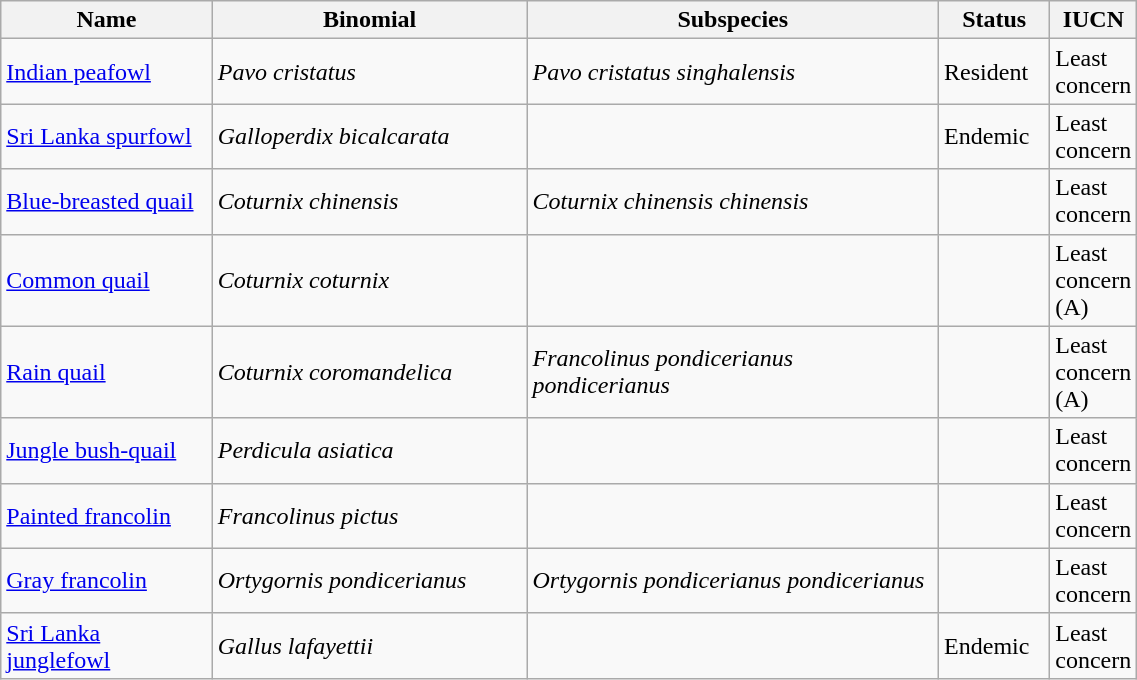<table width=60% class="wikitable">
<tr>
<th width=20%>Name</th>
<th width=30%>Binomial</th>
<th width=40%>Subspecies</th>
<th width=30%>Status</th>
<th width=30%>IUCN</th>
</tr>
<tr>
<td><a href='#'>Indian peafowl</a><br></td>
<td><em>Pavo cristatus</em></td>
<td><em>Pavo cristatus singhalensis</em></td>
<td>Resident</td>
<td>Least concern</td>
</tr>
<tr>
<td><a href='#'>Sri Lanka spurfowl</a><br></td>
<td><em>Galloperdix bicalcarata</em></td>
<td></td>
<td>Endemic</td>
<td>Least concern</td>
</tr>
<tr>
<td><a href='#'>Blue-breasted quail</a><br></td>
<td><em>Coturnix chinensis</em></td>
<td><em>Coturnix chinensis chinensis</em></td>
<td></td>
<td>Least concern</td>
</tr>
<tr>
<td><a href='#'>Common quail</a><br></td>
<td><em>Coturnix coturnix</em></td>
<td></td>
<td></td>
<td>Least concern<br>(A)</td>
</tr>
<tr>
<td><a href='#'>Rain quail</a><br></td>
<td><em>Coturnix coromandelica</em></td>
<td><em>Francolinus pondicerianus pondicerianus</em></td>
<td></td>
<td>Least concern<br>(A)</td>
</tr>
<tr>
<td><a href='#'>Jungle bush-quail</a><br></td>
<td><em>Perdicula asiatica</em></td>
<td></td>
<td></td>
<td>Least concern</td>
</tr>
<tr>
<td><a href='#'>Painted francolin</a><br></td>
<td><em>Francolinus pictus</em></td>
<td></td>
<td></td>
<td>Least concern</td>
</tr>
<tr>
<td><a href='#'>Gray francolin</a><br></td>
<td><em>Ortygornis pondicerianus</em></td>
<td><em>Ortygornis pondicerianus pondicerianus</em></td>
<td></td>
<td>Least concern</td>
</tr>
<tr>
<td><a href='#'>Sri Lanka junglefowl</a><br></td>
<td><em>Gallus lafayettii</em></td>
<td></td>
<td>Endemic</td>
<td>Least concern</td>
</tr>
</table>
